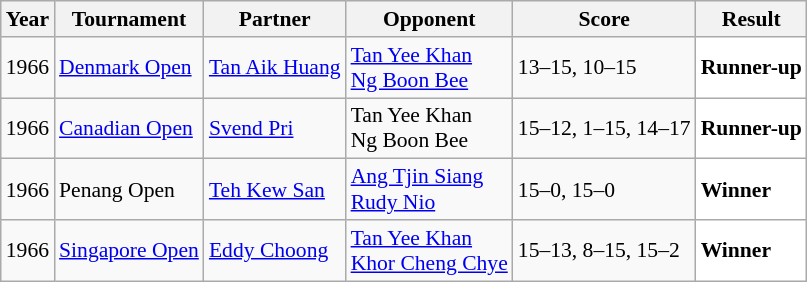<table class="sortable wikitable" style="font-size: 90%;">
<tr>
<th>Year</th>
<th>Tournament</th>
<th>Partner</th>
<th>Opponent</th>
<th>Score</th>
<th>Result</th>
</tr>
<tr>
<td align="center">1966</td>
<td><a href='#'>Denmark Open</a></td>
<td> <a href='#'>Tan Aik Huang</a></td>
<td> <a href='#'>Tan Yee Khan</a><br> <a href='#'>Ng Boon Bee</a></td>
<td>13–15, 10–15</td>
<td style="text-align:left; background:white"> <strong>Runner-up</strong></td>
</tr>
<tr>
<td align="center">1966</td>
<td><a href='#'>Canadian Open</a></td>
<td> <a href='#'>Svend Pri</a></td>
<td> Tan Yee Khan<br> Ng Boon Bee</td>
<td>15–12, 1–15, 14–17</td>
<td style="text-align:left; background:white"> <strong>Runner-up</strong></td>
</tr>
<tr>
<td align="center">1966</td>
<td>Penang Open</td>
<td> <a href='#'>Teh Kew San</a></td>
<td> <a href='#'>Ang Tjin Siang</a><br> <a href='#'>Rudy Nio</a></td>
<td>15–0, 15–0</td>
<td style="text-align:left; background:white"> <strong>Winner</strong></td>
</tr>
<tr>
<td align="center">1966</td>
<td><a href='#'>Singapore Open</a></td>
<td> <a href='#'>Eddy Choong</a></td>
<td> <a href='#'>Tan Yee Khan</a><br> <a href='#'>Khor Cheng Chye</a></td>
<td>15–13, 8–15, 15–2</td>
<td style="text-align:left; background:white"> <strong>Winner</strong></td>
</tr>
</table>
